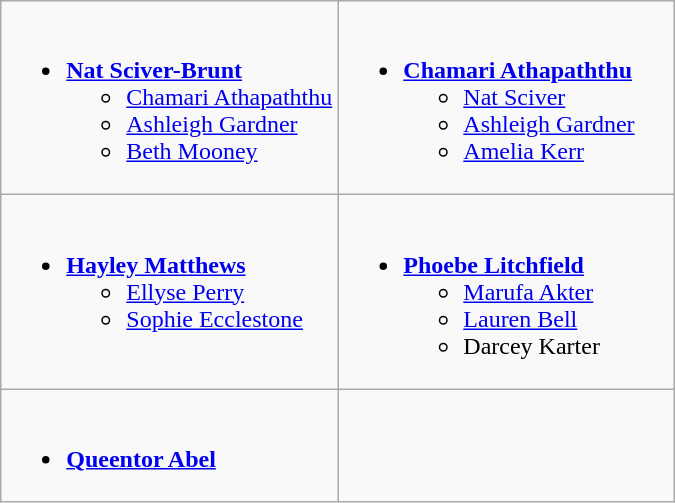<table class=wikitable>
<tr>
<td valign="top" width="50%"><br><ul><li><strong> <a href='#'>Nat Sciver-Brunt</a></strong><ul><li> <a href='#'>Chamari Athapaththu</a></li><li> <a href='#'>Ashleigh Gardner</a></li><li> <a href='#'>Beth Mooney</a></li></ul></li></ul></td>
<td valign="top" width="50%"><br><ul><li><strong> <a href='#'>Chamari Athapaththu</a></strong><ul><li> <a href='#'>Nat Sciver</a></li><li> <a href='#'>Ashleigh Gardner</a></li><li> <a href='#'>Amelia Kerr</a></li></ul></li></ul></td>
</tr>
<tr>
<td valign="top" width="50%"><br><ul><li><strong> <a href='#'>Hayley Matthews</a></strong><ul><li> <a href='#'>Ellyse Perry</a></li><li> <a href='#'>Sophie Ecclestone</a></li></ul></li></ul></td>
<td valign="top" width="50%"><br><ul><li><strong> <a href='#'>Phoebe Litchfield</a></strong><ul><li> <a href='#'>Marufa Akter</a></li><li> <a href='#'>Lauren Bell</a></li><li> Darcey Karter</li></ul></li></ul></td>
</tr>
<tr>
<td valign="top" width="50%"><br><ul><li><strong> <a href='#'>Queentor Abel</a></strong></li></ul></td>
</tr>
</table>
